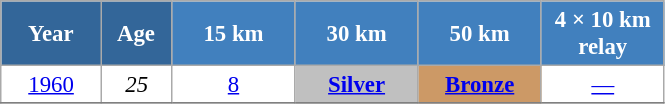<table class="wikitable" style="font-size:95%; text-align:center; border:grey solid 1px; border-collapse:collapse; background:#ffffff;">
<tr>
<th style="background-color:#369; color:white; width:60px;"> Year </th>
<th style="background-color:#369; color:white; width:40px;"> Age </th>
<th style="background-color:#4180be; color:white; width:75px;"> 15 km </th>
<th style="background-color:#4180be; color:white; width:75px;"> 30 km </th>
<th style="background-color:#4180be; color:white; width:75px;"> 50 km </th>
<th style="background-color:#4180be; color:white; width:75px;"> 4 × 10 km <br> relay </th>
</tr>
<tr>
<td><a href='#'>1960</a></td>
<td><em>25</em></td>
<td><a href='#'>8</a></td>
<td style="background:silver;"><a href='#'><strong>Silver</strong></a></td>
<td bgcolor="cc9966"><a href='#'><strong>Bronze</strong></a></td>
<td><a href='#'>—</a></td>
</tr>
<tr>
</tr>
</table>
